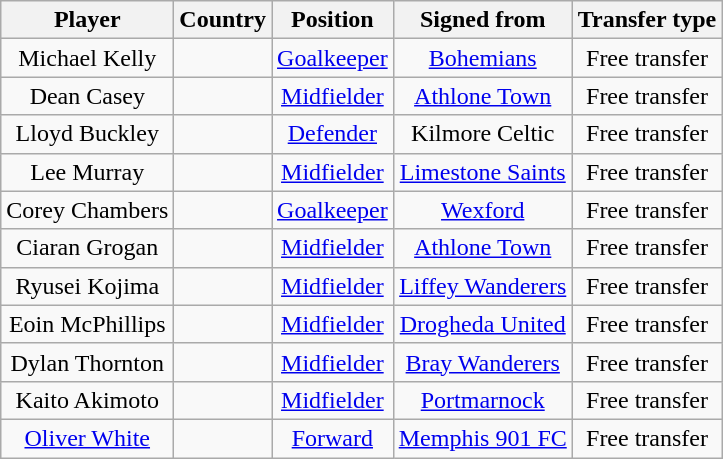<table class="wikitable" style="text-align:center">
<tr>
<th>Player</th>
<th>Country</th>
<th>Position</th>
<th>Signed from</th>
<th>Transfer type</th>
</tr>
<tr>
<td>Michael Kelly</td>
<td></td>
<td><a href='#'>Goalkeeper</a></td>
<td> <a href='#'>Bohemians</a></td>
<td>Free transfer</td>
</tr>
<tr>
<td>Dean Casey</td>
<td></td>
<td><a href='#'>Midfielder</a></td>
<td> <a href='#'>Athlone Town</a></td>
<td>Free transfer</td>
</tr>
<tr>
<td>Lloyd Buckley</td>
<td></td>
<td><a href='#'>Defender</a></td>
<td> Kilmore Celtic</td>
<td>Free transfer</td>
</tr>
<tr>
<td>Lee Murray</td>
<td></td>
<td><a href='#'>Midfielder</a></td>
<td> <a href='#'>Limestone Saints</a></td>
<td>Free transfer</td>
</tr>
<tr>
<td>Corey Chambers</td>
<td></td>
<td><a href='#'>Goalkeeper</a></td>
<td> <a href='#'>Wexford</a></td>
<td>Free transfer</td>
</tr>
<tr>
<td>Ciaran Grogan</td>
<td></td>
<td><a href='#'>Midfielder</a></td>
<td> <a href='#'>Athlone Town</a></td>
<td>Free transfer</td>
</tr>
<tr>
<td>Ryusei Kojima</td>
<td></td>
<td><a href='#'>Midfielder</a></td>
<td> <a href='#'>Liffey Wanderers</a></td>
<td>Free transfer</td>
</tr>
<tr>
<td>Eoin McPhillips</td>
<td></td>
<td><a href='#'>Midfielder</a></td>
<td> <a href='#'>Drogheda United</a></td>
<td>Free transfer</td>
</tr>
<tr>
<td>Dylan Thornton</td>
<td></td>
<td><a href='#'>Midfielder</a></td>
<td> <a href='#'>Bray Wanderers</a></td>
<td>Free transfer</td>
</tr>
<tr>
<td>Kaito Akimoto</td>
<td></td>
<td><a href='#'>Midfielder</a></td>
<td> <a href='#'>Portmarnock</a></td>
<td>Free transfer</td>
</tr>
<tr>
<td><a href='#'>Oliver White</a></td>
<td></td>
<td><a href='#'>Forward</a></td>
<td> <a href='#'>Memphis 901 FC</a></td>
<td>Free transfer</td>
</tr>
</table>
